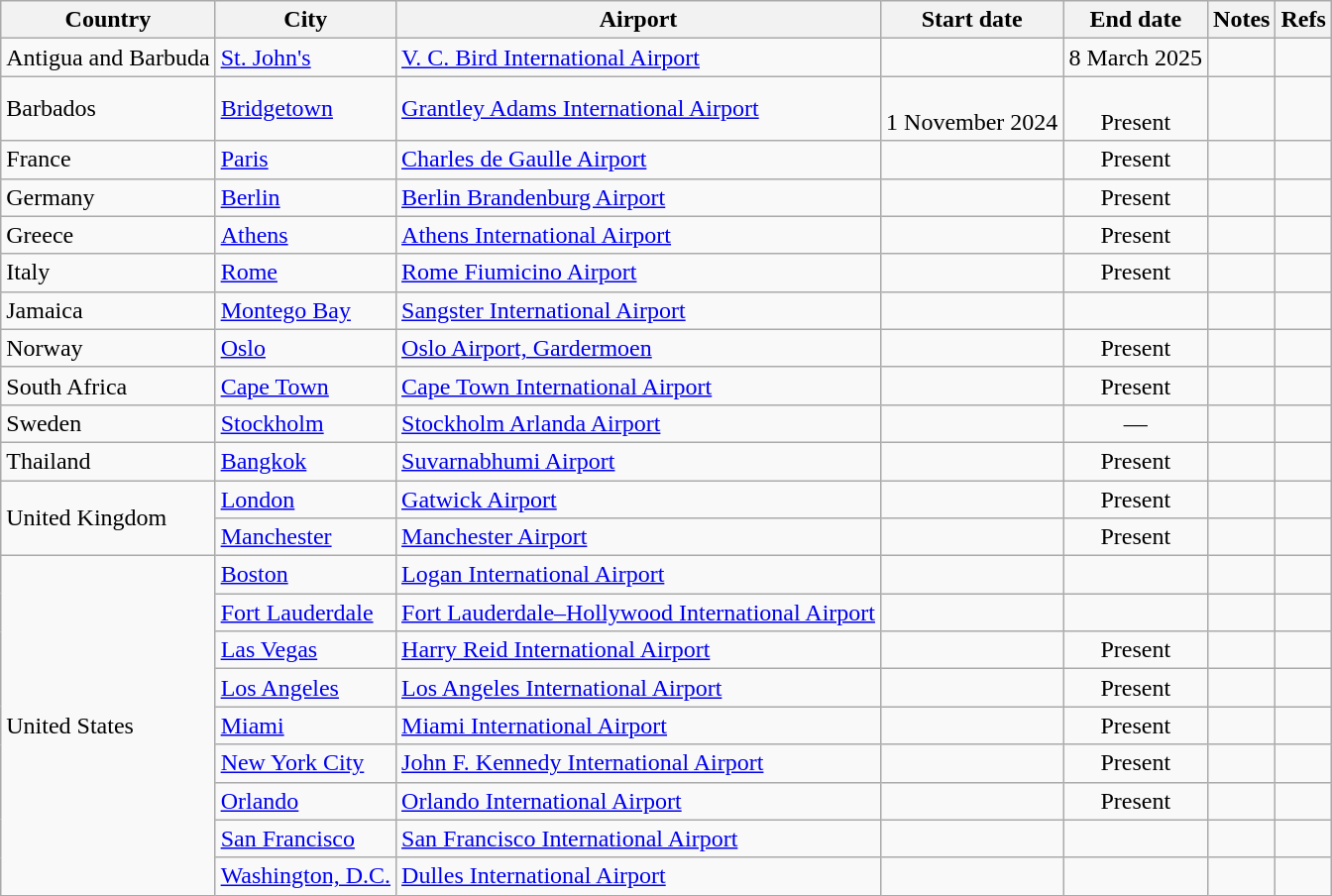<table class="wikitable sortable sticky-header">
<tr>
<th>Country</th>
<th>City</th>
<th>Airport</th>
<th>Start date</th>
<th>End date</th>
<th>Notes</th>
<th class=unsortable>Refs</th>
</tr>
<tr>
<td>Antigua and Barbuda</td>
<td><a href='#'>St. John's</a></td>
<td><a href='#'>V. C. Bird International Airport</a></td>
<td align=center></td>
<td align=center>8 March 2025</td>
<td></td>
<td align="center"></td>
</tr>
<tr>
<td>Barbados</td>
<td><a href='#'>Bridgetown</a></td>
<td><a href='#'>Grantley Adams International Airport</a></td>
<td align=center><br>1 November 2024</td>
<td align=center><br>Present</td>
<td></td>
<td align="center"></td>
</tr>
<tr>
<td>France</td>
<td><a href='#'>Paris</a></td>
<td><a href='#'>Charles de Gaulle Airport</a></td>
<td align=center></td>
<td align=center>Present</td>
<td></td>
<td align=center></td>
</tr>
<tr>
<td>Germany</td>
<td><a href='#'>Berlin</a></td>
<td><a href='#'>Berlin Brandenburg Airport</a></td>
<td align=center></td>
<td align=center>Present</td>
<td></td>
<td align=center></td>
</tr>
<tr>
<td>Greece</td>
<td><a href='#'>Athens</a></td>
<td><a href='#'>Athens International Airport</a></td>
<td align=center></td>
<td align=center>Present</td>
<td></td>
<td align=center></td>
</tr>
<tr>
<td>Italy</td>
<td><a href='#'>Rome</a></td>
<td><a href='#'>Rome Fiumicino Airport</a></td>
<td align=center></td>
<td align=center>Present</td>
<td></td>
<td align=center></td>
</tr>
<tr>
<td>Jamaica</td>
<td><a href='#'>Montego Bay</a></td>
<td><a href='#'>Sangster International Airport</a></td>
<td align=center></td>
<td align=center></td>
<td></td>
<td align="center"></td>
</tr>
<tr>
<td>Norway</td>
<td><a href='#'>Oslo</a></td>
<td><a href='#'>Oslo Airport, Gardermoen</a></td>
<td align=center></td>
<td align=center>Present</td>
<td></td>
<td align=center></td>
</tr>
<tr>
<td>South Africa</td>
<td><a href='#'>Cape Town</a></td>
<td><a href='#'>Cape Town International Airport</a></td>
<td align=center></td>
<td align=center>Present</td>
<td></td>
<td align=center></td>
</tr>
<tr>
<td>Sweden</td>
<td><a href='#'>Stockholm</a></td>
<td><a href='#'>Stockholm Arlanda Airport</a></td>
<td align=center></td>
<td align=center>—</td>
<td></td>
<td align=center></td>
</tr>
<tr>
<td>Thailand</td>
<td><a href='#'>Bangkok</a></td>
<td><a href='#'>Suvarnabhumi Airport</a></td>
<td align=center></td>
<td align=center>Present</td>
<td></td>
<td align=center></td>
</tr>
<tr>
<td rowspan=2>United Kingdom</td>
<td><a href='#'>London</a></td>
<td><a href='#'>Gatwick Airport</a></td>
<td align=center></td>
<td align=center>Present</td>
<td></td>
<td align=center></td>
</tr>
<tr>
<td><a href='#'>Manchester</a></td>
<td><a href='#'>Manchester Airport</a></td>
<td align=center></td>
<td align=center>Present</td>
<td></td>
<td align=center></td>
</tr>
<tr>
<td rowspan=9>United States</td>
<td><a href='#'>Boston</a></td>
<td><a href='#'>Logan International Airport</a></td>
<td align=center></td>
<td align=center></td>
<td></td>
<td align=center></td>
</tr>
<tr>
<td><a href='#'>Fort Lauderdale</a></td>
<td><a href='#'>Fort Lauderdale–Hollywood International Airport</a></td>
<td align=center></td>
<td align=center></td>
<td></td>
<td align=center></td>
</tr>
<tr>
<td><a href='#'>Las Vegas</a></td>
<td><a href='#'>Harry Reid International Airport</a></td>
<td align=center></td>
<td align=center>Present</td>
<td></td>
<td align=center></td>
</tr>
<tr>
<td><a href='#'>Los Angeles</a></td>
<td><a href='#'>Los Angeles International Airport</a></td>
<td align=center></td>
<td align=center>Present</td>
<td></td>
<td align=center></td>
</tr>
<tr>
<td><a href='#'>Miami</a></td>
<td><a href='#'>Miami International Airport</a></td>
<td align=center></td>
<td align=center>Present</td>
<td></td>
<td align=center></td>
</tr>
<tr>
<td><a href='#'>New York City</a></td>
<td><a href='#'>John F. Kennedy International Airport</a></td>
<td align=center></td>
<td align=center>Present</td>
<td></td>
<td align=center></td>
</tr>
<tr>
<td><a href='#'>Orlando</a></td>
<td><a href='#'>Orlando International Airport</a></td>
<td align=center></td>
<td align=center>Present</td>
<td></td>
<td align=center></td>
</tr>
<tr>
<td><a href='#'>San Francisco</a></td>
<td><a href='#'>San Francisco International Airport</a></td>
<td align=center></td>
<td align=center></td>
<td></td>
<td align=center></td>
</tr>
<tr>
<td><a href='#'>Washington, D.C.</a></td>
<td><a href='#'>Dulles International Airport</a></td>
<td align=center></td>
<td align=center></td>
<td></td>
<td align=center></td>
</tr>
</table>
